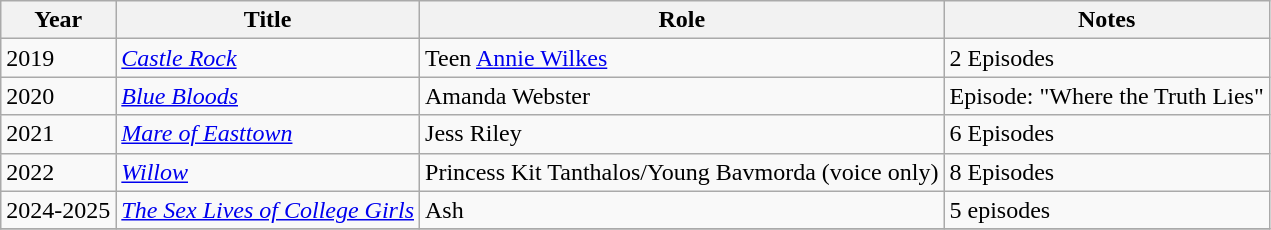<table class="wikitable sortable">
<tr>
<th>Year</th>
<th>Title</th>
<th>Role</th>
<th class="unsortable">Notes</th>
</tr>
<tr>
<td>2019</td>
<td><em><a href='#'>Castle Rock</a></em></td>
<td>Teen <a href='#'>Annie Wilkes</a></td>
<td>2 Episodes</td>
</tr>
<tr>
<td>2020</td>
<td><em><a href='#'>Blue Bloods</a></em></td>
<td>Amanda Webster</td>
<td>Episode: "Where the Truth Lies"</td>
</tr>
<tr>
<td>2021</td>
<td><em><a href='#'>Mare of Easttown</a></em></td>
<td>Jess Riley</td>
<td>6 Episodes</td>
</tr>
<tr>
<td>2022</td>
<td><em><a href='#'>Willow</a></em></td>
<td>Princess Kit Tanthalos/Young Bavmorda (voice only)</td>
<td>8 Episodes</td>
</tr>
<tr>
<td>2024-2025</td>
<td><em><a href='#'>The Sex Lives of College Girls</a></em></td>
<td>Ash</td>
<td>5 episodes</td>
</tr>
<tr>
</tr>
</table>
